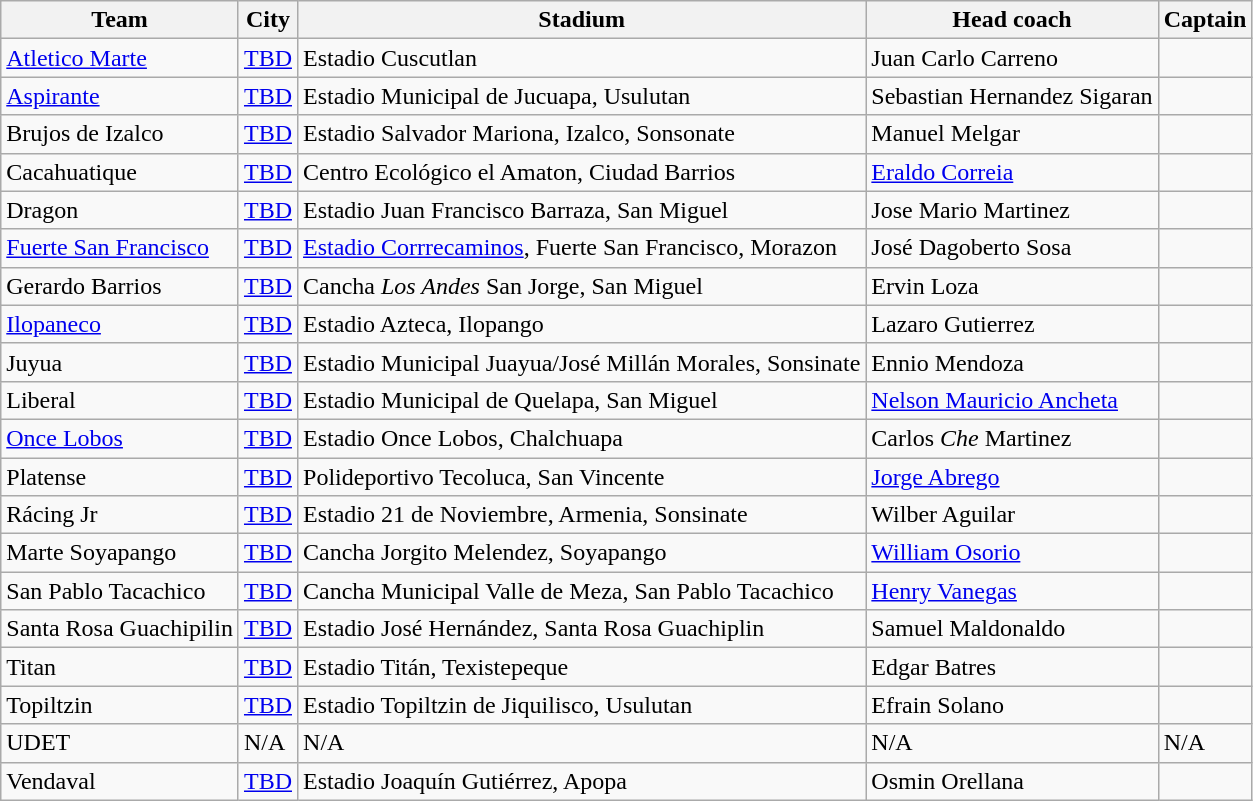<table class="wikitable">
<tr>
<th>Team</th>
<th>City</th>
<th>Stadium</th>
<th>Head coach</th>
<th>Captain</th>
</tr>
<tr>
<td><a href='#'>Atletico Marte</a></td>
<td><a href='#'>TBD</a></td>
<td>Estadio Cuscutlan</td>
<td> Juan Carlo Carreno</td>
<td></td>
</tr>
<tr>
<td><a href='#'>Aspirante</a></td>
<td><a href='#'>TBD</a></td>
<td>Estadio Municipal de Jucuapa, Usulutan</td>
<td> Sebastian Hernandez Sigaran</td>
<td></td>
</tr>
<tr>
<td>Brujos de Izalco</td>
<td><a href='#'>TBD</a></td>
<td>Estadio Salvador Mariona, Izalco, Sonsonate</td>
<td> Manuel Melgar</td>
<td></td>
</tr>
<tr>
<td>Cacahuatique</td>
<td><a href='#'>TBD</a></td>
<td>Centro Ecológico el Amaton, Ciudad Barrios</td>
<td> <a href='#'>Eraldo Correia</a></td>
<td></td>
</tr>
<tr>
<td>Dragon</td>
<td><a href='#'>TBD</a></td>
<td>Estadio Juan Francisco Barraza, San Miguel</td>
<td> Jose Mario Martinez</td>
<td></td>
</tr>
<tr>
<td><a href='#'>Fuerte San Francisco</a></td>
<td><a href='#'>TBD</a></td>
<td><a href='#'>Estadio Corrrecaminos</a>, Fuerte San Francisco, Morazon</td>
<td> José Dagoberto Sosa</td>
<td></td>
</tr>
<tr>
<td>Gerardo Barrios</td>
<td><a href='#'>TBD</a></td>
<td>Cancha <em>Los Andes</em> San Jorge, San Miguel</td>
<td> Ervin Loza</td>
<td></td>
</tr>
<tr>
<td><a href='#'>Ilopaneco</a></td>
<td><a href='#'>TBD</a></td>
<td>Estadio Azteca, Ilopango</td>
<td> Lazaro Gutierrez</td>
<td></td>
</tr>
<tr>
<td>Juyua</td>
<td><a href='#'>TBD</a></td>
<td>Estadio Municipal Juayua/José Millán Morales, Sonsinate</td>
<td> Ennio Mendoza</td>
<td></td>
</tr>
<tr>
<td>Liberal</td>
<td><a href='#'>TBD</a></td>
<td>Estadio Municipal de Quelapa, San Miguel</td>
<td> <a href='#'>Nelson Mauricio Ancheta</a></td>
<td></td>
</tr>
<tr>
<td><a href='#'>Once Lobos</a></td>
<td><a href='#'>TBD</a></td>
<td>Estadio Once Lobos, Chalchuapa</td>
<td> Carlos <em>Che</em> Martinez</td>
<td></td>
</tr>
<tr>
<td>Platense</td>
<td><a href='#'>TBD</a></td>
<td>Polideportivo Tecoluca, San Vincente</td>
<td> <a href='#'>Jorge Abrego</a></td>
<td></td>
</tr>
<tr>
<td>Rácing Jr</td>
<td><a href='#'>TBD</a></td>
<td>Estadio 21 de Noviembre, Armenia, Sonsinate</td>
<td> Wilber Aguilar</td>
<td></td>
</tr>
<tr>
<td>Marte Soyapango</td>
<td><a href='#'>TBD</a></td>
<td>Cancha Jorgito Melendez, Soyapango</td>
<td> <a href='#'>William Osorio</a></td>
<td></td>
</tr>
<tr>
<td>San Pablo Tacachico</td>
<td><a href='#'>TBD</a></td>
<td>Cancha Municipal Valle de Meza, San Pablo Tacachico</td>
<td> <a href='#'>Henry Vanegas</a></td>
<td></td>
</tr>
<tr>
<td>Santa Rosa Guachipilin</td>
<td><a href='#'>TBD</a></td>
<td>Estadio José Hernández, Santa Rosa Guachiplin</td>
<td> Samuel Maldonaldo</td>
<td></td>
</tr>
<tr>
<td>Titan</td>
<td><a href='#'>TBD</a></td>
<td>Estadio Titán, Texistepeque</td>
<td> Edgar Batres</td>
<td></td>
</tr>
<tr>
<td>Topiltzin</td>
<td><a href='#'>TBD</a></td>
<td>Estadio Topiltzin de Jiquilisco, Usulutan</td>
<td> Efrain Solano</td>
<td></td>
</tr>
<tr>
<td>UDET</td>
<td>N/A</td>
<td>N/A</td>
<td> N/A</td>
<td> N/A</td>
</tr>
<tr>
<td>Vendaval</td>
<td><a href='#'>TBD</a></td>
<td>Estadio Joaquín Gutiérrez, Apopa</td>
<td> Osmin Orellana</td>
<td></td>
</tr>
</table>
